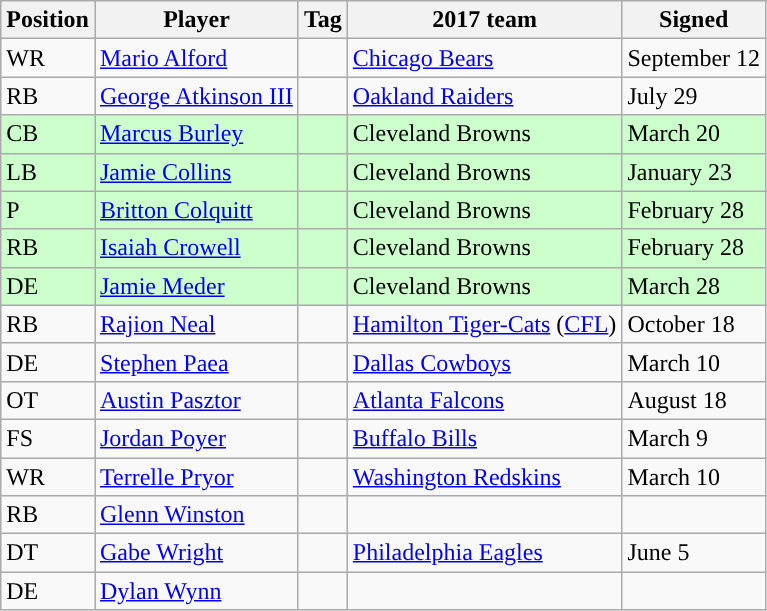<table class="wikitable">
<tr>
<th>Position</th>
<th>Player</th>
<th>Tag</th>
<th>2017 team</th>
<th>Signed</th>
</tr>
<tr>
<td>WR</td>
<td><a href='#'>Mario Alford</a></td>
<td></td>
<td><a href='#'>Chicago Bears</a></td>
<td>September 12</td>
</tr>
<tr>
<td>RB</td>
<td><a href='#'>George Atkinson III</a></td>
<td></td>
<td><a href='#'>Oakland Raiders</a></td>
<td>July 29</td>
</tr>
<tr style="background:#cfc">
<td>CB</td>
<td><a href='#'>Marcus Burley</a></td>
<td></td>
<td>Cleveland Browns</td>
<td>March 20</td>
</tr>
<tr style="background:#cfc">
<td>LB</td>
<td><a href='#'>Jamie Collins</a></td>
<td></td>
<td>Cleveland Browns</td>
<td>January 23</td>
</tr>
<tr style="background:#cfc">
<td>P</td>
<td><a href='#'>Britton Colquitt</a></td>
<td></td>
<td>Cleveland Browns</td>
<td>February 28</td>
</tr>
<tr style="background:#cfc">
<td>RB</td>
<td><a href='#'>Isaiah Crowell</a></td>
<td></td>
<td>Cleveland Browns</td>
<td>February 28</td>
</tr>
<tr style="background:#cfc">
<td>DE</td>
<td><a href='#'>Jamie Meder</a></td>
<td></td>
<td>Cleveland Browns</td>
<td>March 28</td>
</tr>
<tr>
<td>RB</td>
<td><a href='#'>Rajion Neal</a></td>
<td></td>
<td><a href='#'>Hamilton Tiger-Cats</a> (<a href='#'>CFL</a>)</td>
<td>October 18</td>
</tr>
<tr>
<td>DE</td>
<td><a href='#'>Stephen Paea</a></td>
<td></td>
<td><a href='#'>Dallas Cowboys</a></td>
<td>March 10</td>
</tr>
<tr>
<td>OT</td>
<td><a href='#'>Austin Pasztor</a></td>
<td></td>
<td><a href='#'>Atlanta Falcons</a></td>
<td>August 18</td>
</tr>
<tr>
<td>FS</td>
<td><a href='#'>Jordan Poyer</a></td>
<td></td>
<td><a href='#'>Buffalo Bills</a></td>
<td>March 9</td>
</tr>
<tr>
<td>WR</td>
<td><a href='#'>Terrelle Pryor</a></td>
<td></td>
<td><a href='#'>Washington Redskins</a></td>
<td>March 10</td>
</tr>
<tr>
<td>RB</td>
<td><a href='#'>Glenn Winston</a></td>
<td></td>
<td></td>
<td></td>
</tr>
<tr>
<td>DT</td>
<td><a href='#'>Gabe Wright</a></td>
<td></td>
<td><a href='#'>Philadelphia Eagles</a></td>
<td>June 5</td>
</tr>
<tr>
<td>DE</td>
<td><a href='#'>Dylan Wynn</a></td>
<td></td>
<td></td>
<td></td>
</tr>
</table>
